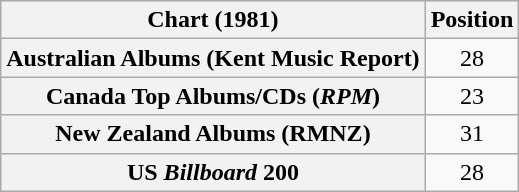<table class="wikitable sortable plainrowheaders" style="text-align:center">
<tr>
<th scope="col">Chart (1981)</th>
<th scope="col">Position</th>
</tr>
<tr>
<th scope="row">Australian Albums (Kent Music Report)</th>
<td>28</td>
</tr>
<tr>
<th scope="row">Canada Top Albums/CDs (<em>RPM</em>)</th>
<td>23</td>
</tr>
<tr>
<th scope="row">New Zealand Albums (RMNZ)</th>
<td>31</td>
</tr>
<tr>
<th scope="row">US <em>Billboard</em> 200</th>
<td>28</td>
</tr>
</table>
